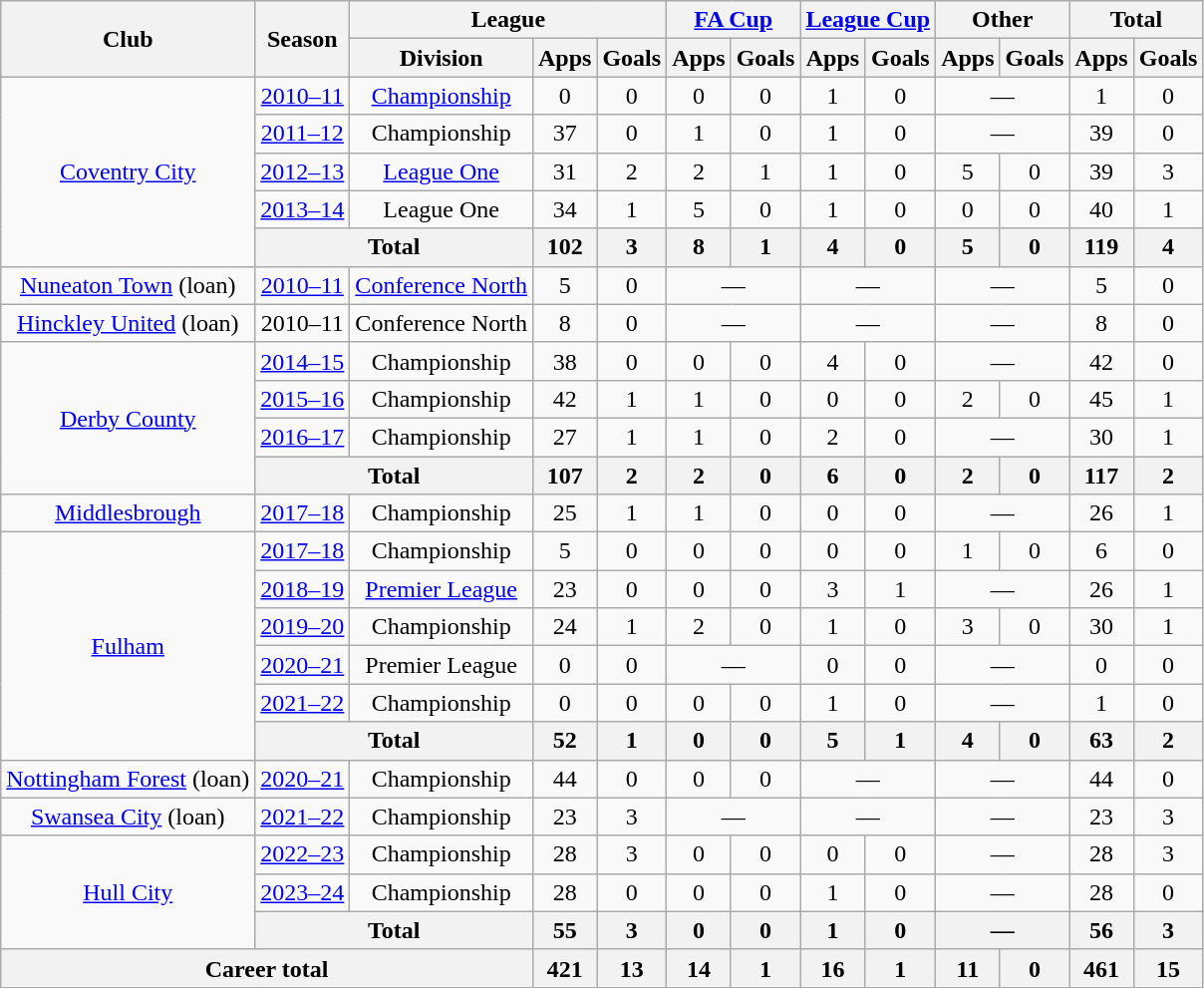<table class=wikitable style="text-align:center">
<tr>
<th rowspan="2">Club</th>
<th rowspan="2">Season</th>
<th colspan="3">League</th>
<th colspan="2"><a href='#'>FA Cup</a></th>
<th colspan="2"><a href='#'>League Cup</a></th>
<th colspan="2">Other</th>
<th colspan="2">Total</th>
</tr>
<tr>
<th>Division</th>
<th>Apps</th>
<th>Goals</th>
<th>Apps</th>
<th>Goals</th>
<th>Apps</th>
<th>Goals</th>
<th>Apps</th>
<th>Goals</th>
<th>Apps</th>
<th>Goals</th>
</tr>
<tr>
<td rowspan="5"><a href='#'>Coventry City</a></td>
<td><a href='#'>2010–11</a></td>
<td><a href='#'>Championship</a></td>
<td>0</td>
<td>0</td>
<td>0</td>
<td>0</td>
<td>1</td>
<td>0</td>
<td colspan="2">—</td>
<td>1</td>
<td>0</td>
</tr>
<tr>
<td><a href='#'>2011–12</a></td>
<td>Championship</td>
<td>37</td>
<td>0</td>
<td>1</td>
<td>0</td>
<td>1</td>
<td>0</td>
<td colspan="2">—</td>
<td>39</td>
<td>0</td>
</tr>
<tr>
<td><a href='#'>2012–13</a></td>
<td><a href='#'>League One</a></td>
<td>31</td>
<td>2</td>
<td>2</td>
<td>1</td>
<td>1</td>
<td>0</td>
<td>5</td>
<td>0</td>
<td>39</td>
<td>3</td>
</tr>
<tr>
<td><a href='#'>2013–14</a></td>
<td>League One</td>
<td>34</td>
<td>1</td>
<td>5</td>
<td>0</td>
<td>1</td>
<td>0</td>
<td>0</td>
<td>0</td>
<td>40</td>
<td>1</td>
</tr>
<tr>
<th colspan="2">Total</th>
<th>102</th>
<th>3</th>
<th>8</th>
<th>1</th>
<th>4</th>
<th>0</th>
<th>5</th>
<th>0</th>
<th>119</th>
<th>4</th>
</tr>
<tr>
<td><a href='#'>Nuneaton Town</a> (loan)</td>
<td><a href='#'>2010–11</a></td>
<td><a href='#'>Conference North</a></td>
<td>5</td>
<td>0</td>
<td colspan="2">—</td>
<td colspan="2">—</td>
<td colspan="2">—</td>
<td>5</td>
<td>0</td>
</tr>
<tr>
<td><a href='#'>Hinckley United</a> (loan)</td>
<td>2010–11</td>
<td>Conference North</td>
<td>8</td>
<td>0</td>
<td colspan="2">—</td>
<td colspan="2">—</td>
<td colspan="2">—</td>
<td>8</td>
<td>0</td>
</tr>
<tr>
<td rowspan="4"><a href='#'>Derby County</a></td>
<td><a href='#'>2014–15</a></td>
<td>Championship</td>
<td>38</td>
<td>0</td>
<td>0</td>
<td>0</td>
<td>4</td>
<td>0</td>
<td colspan="2">—</td>
<td>42</td>
<td>0</td>
</tr>
<tr>
<td><a href='#'>2015–16</a></td>
<td>Championship</td>
<td>42</td>
<td>1</td>
<td>1</td>
<td>0</td>
<td>0</td>
<td>0</td>
<td>2</td>
<td>0</td>
<td>45</td>
<td>1</td>
</tr>
<tr>
<td><a href='#'>2016–17</a></td>
<td>Championship</td>
<td>27</td>
<td>1</td>
<td>1</td>
<td>0</td>
<td>2</td>
<td>0</td>
<td colspan="2">—</td>
<td>30</td>
<td>1</td>
</tr>
<tr>
<th colspan="2">Total</th>
<th>107</th>
<th>2</th>
<th>2</th>
<th>0</th>
<th>6</th>
<th>0</th>
<th>2</th>
<th>0</th>
<th>117</th>
<th>2</th>
</tr>
<tr>
<td><a href='#'>Middlesbrough</a></td>
<td><a href='#'>2017–18</a></td>
<td>Championship</td>
<td>25</td>
<td>1</td>
<td>1</td>
<td>0</td>
<td>0</td>
<td>0</td>
<td colspan="2">—</td>
<td>26</td>
<td>1</td>
</tr>
<tr>
<td rowspan="6"><a href='#'>Fulham</a></td>
<td><a href='#'>2017–18</a></td>
<td>Championship</td>
<td>5</td>
<td>0</td>
<td>0</td>
<td>0</td>
<td>0</td>
<td>0</td>
<td>1</td>
<td>0</td>
<td>6</td>
<td>0</td>
</tr>
<tr>
<td><a href='#'>2018–19</a></td>
<td><a href='#'>Premier League</a></td>
<td>23</td>
<td>0</td>
<td>0</td>
<td>0</td>
<td>3</td>
<td>1</td>
<td colspan="2">—</td>
<td>26</td>
<td>1</td>
</tr>
<tr>
<td><a href='#'>2019–20</a></td>
<td>Championship</td>
<td>24</td>
<td>1</td>
<td>2</td>
<td>0</td>
<td>1</td>
<td>0</td>
<td>3</td>
<td>0</td>
<td>30</td>
<td>1</td>
</tr>
<tr>
<td><a href='#'>2020–21</a></td>
<td>Premier League</td>
<td>0</td>
<td>0</td>
<td colspan="2">—</td>
<td>0</td>
<td>0</td>
<td colspan="2">—</td>
<td>0</td>
<td>0</td>
</tr>
<tr>
<td><a href='#'>2021–22</a></td>
<td>Championship</td>
<td>0</td>
<td>0</td>
<td>0</td>
<td>0</td>
<td>1</td>
<td>0</td>
<td colspan="2">—</td>
<td>1</td>
<td>0</td>
</tr>
<tr>
<th colspan="2">Total</th>
<th>52</th>
<th>1</th>
<th>0</th>
<th>0</th>
<th>5</th>
<th>1</th>
<th>4</th>
<th>0</th>
<th>63</th>
<th>2</th>
</tr>
<tr>
<td><a href='#'>Nottingham Forest</a> (loan)</td>
<td><a href='#'>2020–21</a></td>
<td>Championship</td>
<td>44</td>
<td>0</td>
<td>0</td>
<td>0</td>
<td colspan="2">—</td>
<td colspan="2">—</td>
<td>44</td>
<td>0</td>
</tr>
<tr>
<td><a href='#'>Swansea City</a> (loan)</td>
<td><a href='#'>2021–22</a></td>
<td>Championship</td>
<td>23</td>
<td>3</td>
<td colspan="2">—</td>
<td colspan="2">—</td>
<td colspan="2">—</td>
<td>23</td>
<td>3</td>
</tr>
<tr>
<td rowspan="3"><a href='#'>Hull City</a></td>
<td><a href='#'>2022–23</a></td>
<td>Championship</td>
<td>28</td>
<td>3</td>
<td>0</td>
<td>0</td>
<td>0</td>
<td>0</td>
<td colspan="2">—</td>
<td>28</td>
<td>3</td>
</tr>
<tr>
<td><a href='#'>2023–24</a></td>
<td>Championship</td>
<td>28</td>
<td>0</td>
<td>0</td>
<td>0</td>
<td>1</td>
<td>0</td>
<td colspan="2">—</td>
<td>28</td>
<td>0</td>
</tr>
<tr>
<th colspan="2">Total</th>
<th>55</th>
<th>3</th>
<th>0</th>
<th>0</th>
<th>1</th>
<th>0</th>
<th colspan="2">—</th>
<th>56</th>
<th>3</th>
</tr>
<tr>
<th colspan="3">Career total</th>
<th>421</th>
<th>13</th>
<th>14</th>
<th>1</th>
<th>16</th>
<th>1</th>
<th>11</th>
<th>0</th>
<th>461</th>
<th>15</th>
</tr>
</table>
